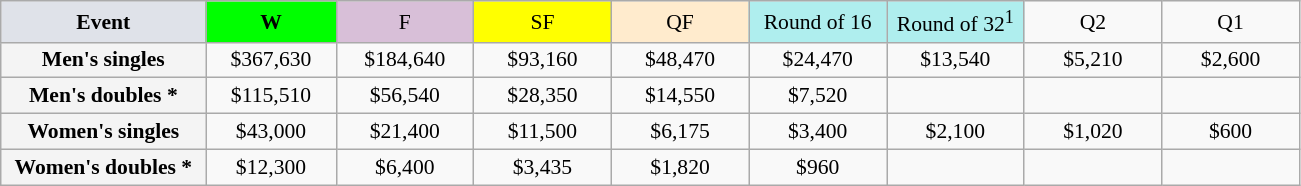<table class=wikitable style=font-size:90%;text-align:center>
<tr>
<td style="width:130px; background:#dfe2e9;"><strong>Event</strong></td>
<td style="width:80px; background:lime;"><strong>W</strong></td>
<td style="width:85px; background:thistle;">F</td>
<td style="width:85px; background:#ff0;">SF</td>
<td style="width:85px; background:#ffebcd;">QF</td>
<td style="width:85px; background:#afeeee;">Round of 16</td>
<td style="width:85px; background:#afeeee;">Round of 32<sup>1</sup></td>
<td width=85>Q2</td>
<td width=85>Q1</td>
</tr>
<tr>
<td style="background:#f4f4f4;"><strong>Men's singles</strong></td>
<td>$367,630</td>
<td>$184,640</td>
<td>$93,160</td>
<td>$48,470</td>
<td>$24,470</td>
<td>$13,540</td>
<td>$5,210</td>
<td>$2,600</td>
</tr>
<tr>
<td style="background:#f4f4f4;"><strong>Men's doubles *</strong></td>
<td>$115,510</td>
<td>$56,540</td>
<td>$28,350</td>
<td>$14,550</td>
<td>$7,520</td>
<td></td>
<td></td>
<td></td>
</tr>
<tr>
<td style="background:#f4f4f4;"><strong>Women's singles</strong></td>
<td>$43,000</td>
<td>$21,400</td>
<td>$11,500</td>
<td>$6,175</td>
<td>$3,400</td>
<td>$2,100</td>
<td>$1,020</td>
<td>$600</td>
</tr>
<tr>
<td style="background:#f4f4f4;"><strong>Women's doubles *</strong></td>
<td>$12,300</td>
<td>$6,400</td>
<td>$3,435</td>
<td>$1,820</td>
<td>$960</td>
<td></td>
<td></td>
<td></td>
</tr>
</table>
